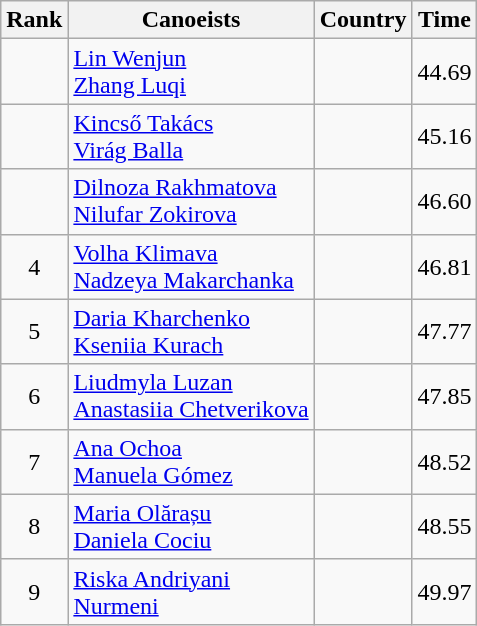<table class="wikitable" style="text-align:center">
<tr>
<th>Rank</th>
<th>Canoeists</th>
<th>Country</th>
<th>Time</th>
</tr>
<tr>
<td></td>
<td align="left"><a href='#'>Lin Wenjun</a><br><a href='#'>Zhang Luqi</a></td>
<td align="left"></td>
<td>44.69</td>
</tr>
<tr>
<td></td>
<td align="left"><a href='#'>Kincső Takács</a><br><a href='#'>Virág Balla</a></td>
<td align="left"></td>
<td>45.16</td>
</tr>
<tr>
<td></td>
<td align="left"><a href='#'>Dilnoza Rakhmatova</a><br><a href='#'>Nilufar Zokirova</a></td>
<td align="left"></td>
<td>46.60</td>
</tr>
<tr>
<td>4</td>
<td align="left"><a href='#'>Volha Klimava</a><br><a href='#'>Nadzeya Makarchanka</a></td>
<td align="left"></td>
<td>46.81</td>
</tr>
<tr>
<td>5</td>
<td align="left"><a href='#'>Daria Kharchenko</a><br><a href='#'>Kseniia Kurach</a></td>
<td align="left"></td>
<td>47.77</td>
</tr>
<tr>
<td>6</td>
<td align="left"><a href='#'>Liudmyla Luzan</a><br><a href='#'>Anastasiia Chetverikova</a></td>
<td align="left"></td>
<td>47.85</td>
</tr>
<tr>
<td>7</td>
<td align="left"><a href='#'>Ana Ochoa</a><br><a href='#'>Manuela Gómez</a></td>
<td align="left"></td>
<td>48.52</td>
</tr>
<tr>
<td>8</td>
<td align="left"><a href='#'>Maria Olărașu</a><br><a href='#'>Daniela Cociu</a></td>
<td align="left"></td>
<td>48.55</td>
</tr>
<tr>
<td>9</td>
<td align="left"><a href='#'>Riska Andriyani</a><br><a href='#'>Nurmeni</a></td>
<td align="left"></td>
<td>49.97</td>
</tr>
</table>
